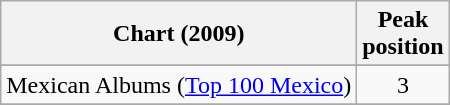<table class="wikitable sortable">
<tr>
<th style="text-align:center;">Chart (2009)</th>
<th style="text-align:center;">Peak<br>position</th>
</tr>
<tr>
</tr>
<tr>
<td align="left">Mexican Albums (<a href='#'>Top 100 Mexico</a>)</td>
<td style="text-align:center;">3</td>
</tr>
<tr>
</tr>
</table>
